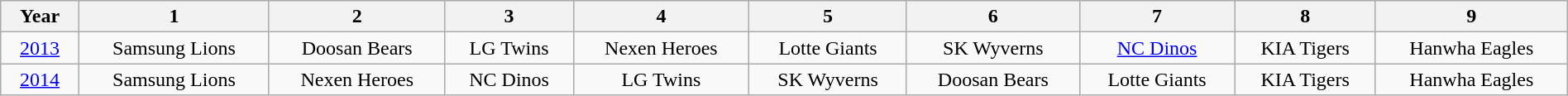<table class="wikitable" width="100%" style="text-align:center;">
<tr>
<th width="5%">Year</th>
<th>1</th>
<th>2</th>
<th>3</th>
<th>4</th>
<th>5</th>
<th>6</th>
<th>7</th>
<th>8</th>
<th>9</th>
</tr>
<tr>
<td><a href='#'>2013</a></td>
<td>Samsung Lions</td>
<td>Doosan Bears</td>
<td>LG Twins</td>
<td>Nexen Heroes</td>
<td>Lotte Giants</td>
<td>SK Wyverns</td>
<td><a href='#'>NC Dinos</a></td>
<td>KIA Tigers</td>
<td>Hanwha Eagles</td>
</tr>
<tr>
<td><a href='#'>2014</a></td>
<td>Samsung Lions</td>
<td>Nexen Heroes</td>
<td>NC Dinos</td>
<td>LG Twins</td>
<td>SK Wyverns</td>
<td>Doosan Bears</td>
<td>Lotte Giants</td>
<td>KIA Tigers</td>
<td>Hanwha Eagles</td>
</tr>
</table>
